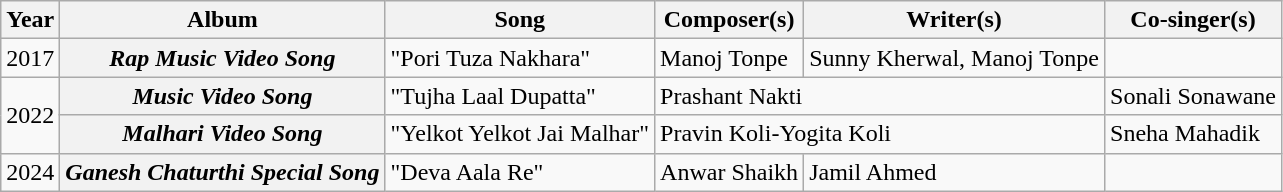<table class="wikitable plainrowheaders">
<tr>
<th scope="col">Year</th>
<th scope="col">Album</th>
<th scope="col">Song</th>
<th scope="col">Composer(s)</th>
<th scope="col">Writer(s)</th>
<th scope="col">Co-singer(s)</th>
</tr>
<tr>
<td>2017</td>
<th><em>Rap Music Video Song </em></th>
<td>"Pori Tuza Nakhara"</td>
<td>Manoj Tonpe</td>
<td>Sunny Kherwal, Manoj Tonpe</td>
<td></td>
</tr>
<tr>
<td rowspan="2">2022</td>
<th><em>Music Video Song</em></th>
<td>"Tujha Laal Dupatta"</td>
<td colspan="2">Prashant Nakti</td>
<td>Sonali Sonawane</td>
</tr>
<tr>
<th><em>Malhari Video Song</em></th>
<td>"Yelkot Yelkot Jai Malhar"</td>
<td colspan="2">Pravin Koli-Yogita Koli</td>
<td>Sneha Mahadik</td>
</tr>
<tr>
<td>2024</td>
<th><em>Ganesh Chaturthi Special Song</em></th>
<td>"Deva Aala Re"</td>
<td>Anwar Shaikh</td>
<td>Jamil Ahmed</td>
<td></td>
</tr>
</table>
